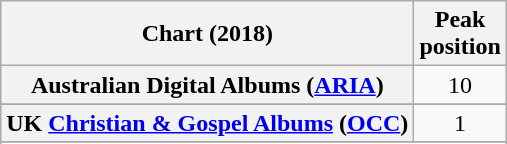<table class="wikitable sortable plainrowheaders" style="text-align:center">
<tr>
<th scope="col">Chart (2018)</th>
<th scope="col">Peak<br> position</th>
</tr>
<tr>
<th scope="row">Australian Digital Albums (<a href='#'>ARIA</a>)</th>
<td>10</td>
</tr>
<tr>
</tr>
<tr>
<th scope="row">UK <a href='#'>Christian & Gospel Albums</a> (<a href='#'>OCC</a>)</th>
<td style="text-align:center;">1</td>
</tr>
<tr>
</tr>
<tr>
</tr>
</table>
